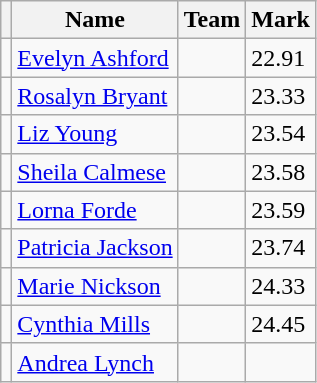<table class=wikitable>
<tr>
<th></th>
<th>Name</th>
<th>Team</th>
<th>Mark</th>
</tr>
<tr>
<td></td>
<td><a href='#'>Evelyn Ashford</a></td>
<td></td>
<td>22.91</td>
</tr>
<tr>
<td></td>
<td><a href='#'>Rosalyn Bryant</a></td>
<td></td>
<td>23.33</td>
</tr>
<tr>
<td></td>
<td><a href='#'>Liz Young</a></td>
<td></td>
<td>23.54</td>
</tr>
<tr>
<td></td>
<td><a href='#'>Sheila Calmese</a></td>
<td></td>
<td>23.58</td>
</tr>
<tr>
<td></td>
<td><a href='#'>Lorna Forde</a></td>
<td></td>
<td>23.59</td>
</tr>
<tr>
<td></td>
<td><a href='#'>Patricia Jackson</a></td>
<td></td>
<td>23.74</td>
</tr>
<tr>
<td></td>
<td><a href='#'>Marie Nickson</a></td>
<td></td>
<td>24.33</td>
</tr>
<tr>
<td></td>
<td><a href='#'>Cynthia Mills</a></td>
<td></td>
<td>24.45</td>
</tr>
<tr>
<td></td>
<td><a href='#'>Andrea Lynch</a></td>
<td></td>
<td></td>
</tr>
</table>
